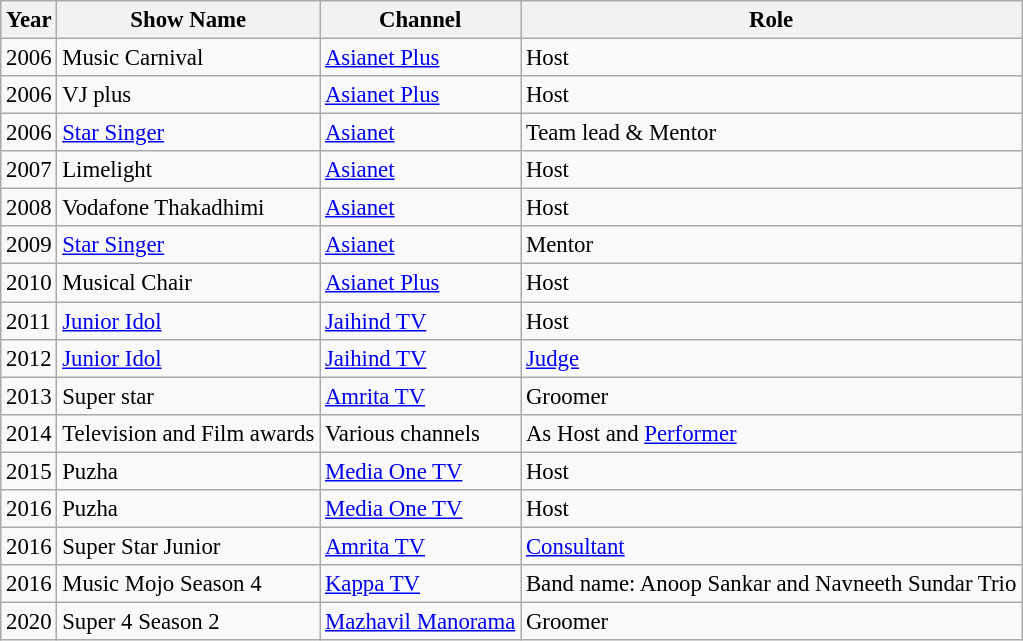<table class="wikitable" style="font-size: 95%;">
<tr>
<th>Year</th>
<th>Show Name</th>
<th>Channel</th>
<th>Role</th>
</tr>
<tr>
<td>2006</td>
<td>Music Carnival</td>
<td><a href='#'>Asianet Plus</a></td>
<td>Host</td>
</tr>
<tr>
<td>2006</td>
<td>VJ plus</td>
<td><a href='#'>Asianet Plus</a></td>
<td>Host</td>
</tr>
<tr>
<td>2006</td>
<td><a href='#'>Star Singer</a></td>
<td><a href='#'>Asianet</a></td>
<td>Team lead & Mentor</td>
</tr>
<tr>
<td>2007</td>
<td>Limelight</td>
<td><a href='#'>Asianet</a></td>
<td>Host</td>
</tr>
<tr>
<td>2008</td>
<td>Vodafone Thakadhimi</td>
<td><a href='#'>Asianet</a></td>
<td>Host</td>
</tr>
<tr>
<td>2009</td>
<td><a href='#'>Star Singer</a></td>
<td><a href='#'>Asianet</a></td>
<td>Mentor</td>
</tr>
<tr>
<td>2010</td>
<td>Musical Chair</td>
<td><a href='#'>Asianet Plus</a></td>
<td>Host</td>
</tr>
<tr>
<td>2011</td>
<td><a href='#'>Junior Idol</a></td>
<td><a href='#'>Jaihind TV</a></td>
<td>Host</td>
</tr>
<tr>
<td>2012</td>
<td><a href='#'>Junior Idol</a></td>
<td><a href='#'>Jaihind TV</a></td>
<td><a href='#'>Judge</a></td>
</tr>
<tr>
<td>2013</td>
<td>Super star</td>
<td><a href='#'>Amrita TV</a></td>
<td>Groomer</td>
</tr>
<tr>
<td>2014</td>
<td>Television and Film awards</td>
<td>Various channels</td>
<td>As Host and <a href='#'>Performer</a></td>
</tr>
<tr>
<td>2015</td>
<td>Puzha</td>
<td><a href='#'>Media One TV</a></td>
<td>Host</td>
</tr>
<tr>
<td>2016</td>
<td>Puzha</td>
<td><a href='#'>Media One TV</a></td>
<td>Host</td>
</tr>
<tr>
<td>2016</td>
<td>Super Star Junior</td>
<td><a href='#'>Amrita TV</a></td>
<td><a href='#'>Consultant</a></td>
</tr>
<tr>
<td>2016</td>
<td>Music Mojo Season 4</td>
<td><a href='#'>Kappa TV</a></td>
<td>Band name: Anoop Sankar and Navneeth Sundar Trio</td>
</tr>
<tr>
<td>2020</td>
<td>Super 4 Season 2</td>
<td><a href='#'>Mazhavil Manorama</a></td>
<td>Groomer</td>
</tr>
</table>
